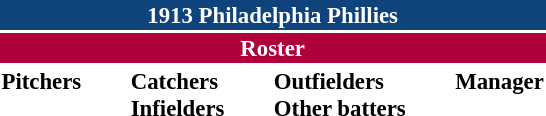<table class="toccolours" style="font-size: 95%;">
<tr>
<th colspan="10" style="background-color: #0f437c; color: white; text-align: center;">1913 Philadelphia Phillies</th>
</tr>
<tr>
<td colspan="10" style="background-color: #af0039; color: white; text-align: center;"><strong>Roster</strong></td>
</tr>
<tr>
<td valign="top"><strong>Pitchers</strong><br>












</td>
<td width="25px"></td>
<td valign="top"><strong>Catchers</strong><br>



<strong>Infielders</strong>







</td>
<td width="25px"></td>
<td valign="top"><strong>Outfielders</strong><br>








<strong>Other batters</strong>
</td>
<td width="25px"></td>
<td valign="top"><strong>Manager</strong><br></td>
</tr>
</table>
